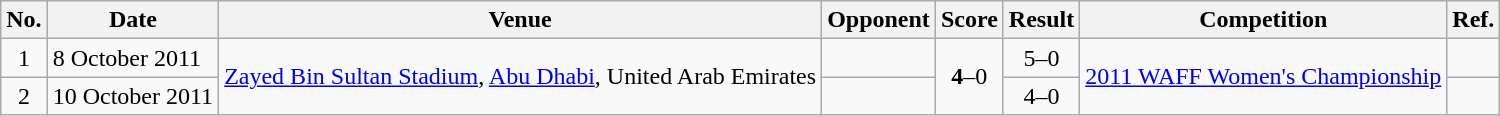<table class="wikitable">
<tr>
<th>No.</th>
<th>Date</th>
<th>Venue</th>
<th>Opponent</th>
<th>Score</th>
<th>Result</th>
<th>Competition</th>
<th>Ref.</th>
</tr>
<tr>
<td style="text-align:center;">1</td>
<td>8 October 2011</td>
<td rowspan=2><a href='#'>Zayed Bin Sultan Stadium</a>, <a href='#'>Abu Dhabi</a>, United Arab Emirates</td>
<td></td>
<td rowspan=2 style="text-align:center;"><strong>4</strong>–0</td>
<td style="text-align:center;">5–0</td>
<td rowspan=2><a href='#'>2011 WAFF Women's Championship</a></td>
<td></td>
</tr>
<tr>
<td style="text-align:center;">2</td>
<td>10 October 2011</td>
<td></td>
<td style="text-align:center;">4–0</td>
<td></td>
</tr>
</table>
